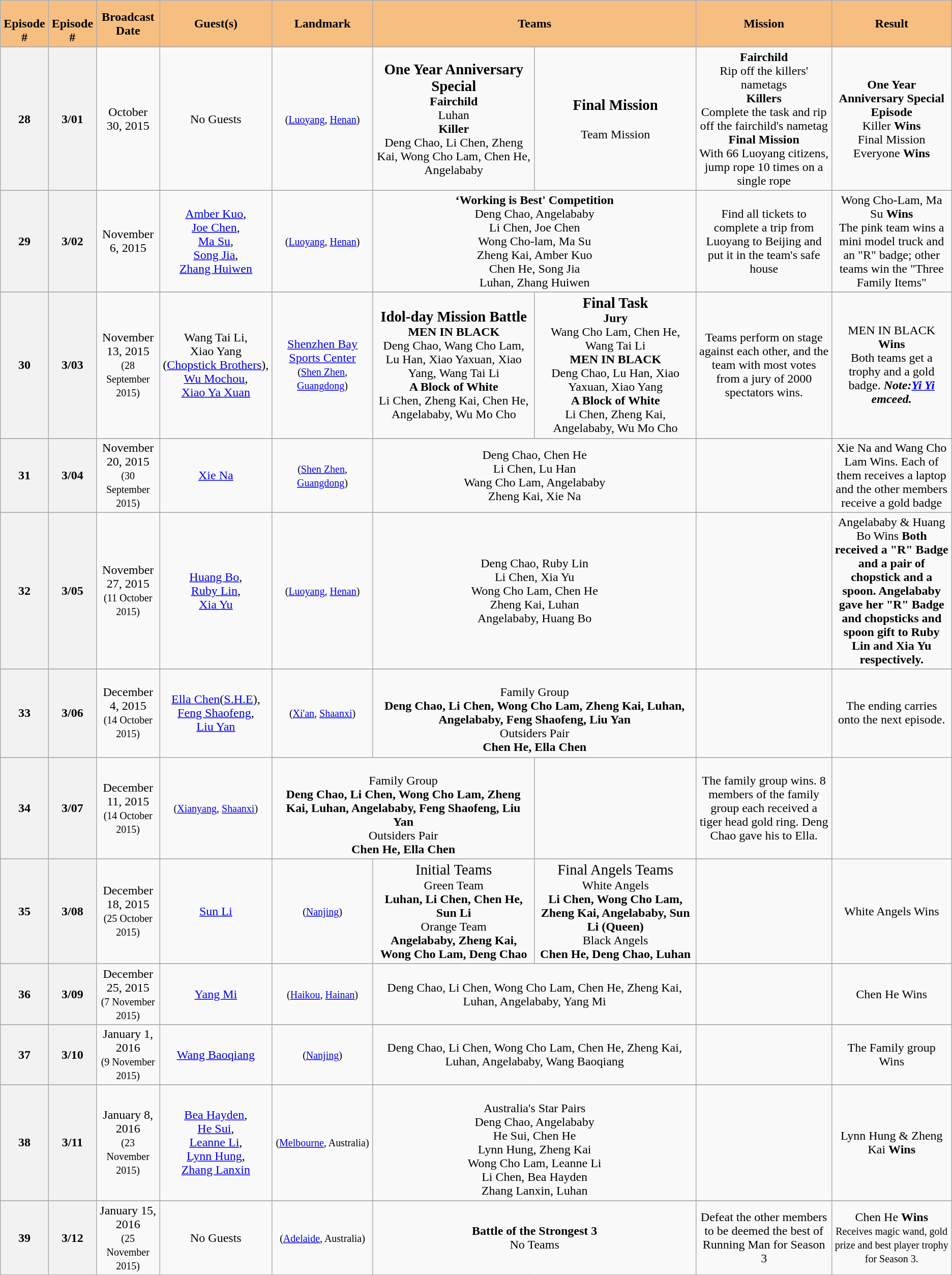<table class="wikitable">
<tr>
<th style="background:#F7BE81"><br>Episode #</th>
<th style="background:#F7BE81"><br>Episode #</th>
<th style="background:#F7BE81">Broadcast Date</th>
<th style="background:#F7BE81; width:140px">Guest(s)</th>
<th style="background:#F7BE81">Landmark</th>
<th style="background:#F7BE81" colspan="2">Teams</th>
<th style="background:#F7BE81; width:170px">Mission</th>
<th style="background:#F7BE81; width:150px">Result</th>
</tr>
<tr>
</tr>
<tr style="text-align:center;">
<th>28</th>
<th>3/01</th>
<td>October 30, 2015 <br></td>
<td>No Guests</td>
<td><small>(<a href='#'>Luoyang</a>, <a href='#'>Henan</a>)</small></td>
<td width="17%"><big><strong>One Year Anniversary Special</strong></big><br><strong>Fairchild</strong><br>Luhan<br><strong>Killer</strong><br>Deng Chao, Li Chen, Zheng Kai, Wong Cho Lam, Chen He, Angelababy</td>
<td width="17%"><big><strong>Final Mission</strong></big><br><br>Team Mission</td>
<td><strong>Fairchild</strong><br>Rip off the killers' nametags<br><strong>Killers</strong><br>Complete the task and rip off the fairchild's nametag<br><strong>Final Mission</strong><br>With 66 Luoyang citizens, jump rope 10 times on a single rope</td>
<td><strong>One Year Anniversary Special Episode</strong><br>Killer <strong>Wins</strong><br>Final Mission<br>Everyone <strong>Wins</strong></td>
</tr>
<tr>
</tr>
<tr style="text-align:center;">
<th>29</th>
<th>3/02</th>
<td>November 6, 2015<br></td>
<td><a href='#'>Amber Kuo</a>, <br><a href='#'>Joe Chen</a>,<br> <a href='#'>Ma Su</a>,<br> <a href='#'>Song Jia</a>,<br><a href='#'>Zhang Huiwen</a></td>
<td><small> (<a href='#'>Luoyang</a>, <a href='#'>Henan</a>) </small></td>
<td colspan="2"><strong>‘Working is Best' Competition</strong><br>Deng Chao, Angelababy<br>Li Chen, Joe Chen<br>Wong Cho-lam, Ma Su<br>Zheng Kai, Amber Kuo<br>Chen He, Song Jia<br>Luhan, Zhang Huiwen</td>
<td>Find all tickets to complete a trip from Luoyang to Beijing and put it in the team's safe house</td>
<td>Wong Cho-Lam, Ma Su <strong>Wins</strong><br>The pink team wins a mini model truck and an "R" badge; other teams win the "Three Family Items"</td>
</tr>
<tr>
</tr>
<tr style="text-align:center;">
<th>30</th>
<th>3/03</th>
<td>November 13, 2015<br><small>(28 September 2015)</small></td>
<td>Wang Tai Li, <br> Xiao Yang (<a href='#'>Chopstick Brothers</a>),<br><a href='#'>Wu Mochou</a>,<br><a href='#'>Xiao Ya Xuan</a></td>
<td><a href='#'>Shenzhen Bay Sports Center</a><br><small> (<a href='#'>Shen Zhen</a>, <a href='#'>Guangdong</a>) </small></td>
<td><big><strong>Idol-day Mission Battle</strong></big><br><strong>MEN IN BLACK</strong><br>Deng Chao, Wang Cho Lam, Lu Han, Xiao Yaxuan, Xiao Yang, Wang Tai Li<br><strong>A Block of White</strong><br>Li Chen, Zheng Kai, Chen He, Angelababy, Wu Mo Cho</td>
<td width="17%"><big><strong>Final Task</strong></big><br><strong>Jury</strong><br>Wang Cho Lam, Chen He, Wang Tai Li<br><strong>MEN IN BLACK</strong><br>Deng Chao, Lu Han, Xiao Yaxuan, Xiao Yang<br><strong>A Block of White</strong><br>Li Chen, Zheng Kai, Angelababy, Wu Mo Cho</td>
<td>Teams perform on stage against each other, and the team with most votes from a jury of 2000 spectators wins.</td>
<td>MEN IN BLACK<strong> Wins</strong><br>Both teams get a trophy and a gold badge. <strong><em>Note:<strong><a href='#'>Yi Yi</a> emceed.<em></td>
</tr>
<tr>
</tr>
<tr style="text-align:center;">
<th>31</th>
<th>3/04</th>
<td>November 20, 2015<br><small>(30 September 2015)</small></td>
<td><a href='#'>Xie Na</a></td>
<td><small> (<a href='#'>Shen Zhen</a>, <a href='#'>Guangdong</a>) </small></td>
<td colspan="2">Deng Chao, Chen He<br>Li Chen, Lu Han<br>Wang Cho Lam, Angelababy<br> Zheng Kai, Xie Na</td>
<td></td>
<td>Xie Na and Wang Cho Lam Wins. Each of them receives a laptop and the other members receive a gold badge</td>
</tr>
<tr>
</tr>
<tr style="text-align:center;">
<th>32</th>
<th>3/05</th>
<td>November 27, 2015<br><small>(11 October 2015)</small></td>
<td><a href='#'>Huang Bo</a>,<br><a href='#'>Ruby Lin</a>,<br><a href='#'>Xia Yu</a></td>
<td><small> (<a href='#'>Luoyang</a>, <a href='#'>Henan</a>) </small></td>
<td colspan="2">Deng Chao, Ruby Lin<br>Li Chen, Xia Yu<br>Wong Cho Lam, Chen He<br>Zheng Kai, Luhan<br>Angelababy, Huang Bo</td>
<td></td>
<td>Angelababy & Huang Bo </strong> Wins<strong> Both received a "R" Badge and a pair of chopstick and a spoon. Angelababy gave her "R" Badge and chopsticks and spoon gift to  Ruby Lin and Xia Yu respectively.</td>
</tr>
<tr>
</tr>
<tr style="text-align:center;">
<th>33</th>
<th>3/06</th>
<td>December 4, 2015 <br><small>(14 October 2015)</small></td>
<td rowspan="2"><a href='#'>Ella Chen</a>(<a href='#'>S.H.E</a>),<br><a href='#'>Feng Shaofeng</a>, <br><a href='#'>Liu Yan</a></td>
<td><small> (<a href='#'>Xi'an</a>, <a href='#'>Shaanxi</a>) </small></td>
<td colspan="2"><br></strong>Family Group<strong><br>Deng Chao, Li Chen, Wong Cho Lam, Zheng Kai, Luhan, Angelababy, Feng Shaofeng, Liu Yan<br></strong>Outsiders Pair<strong><br>Chen He, Ella Chen</td>
<td></td>
<td>The ending carries onto the next episode.</td>
</tr>
<tr>
</tr>
<tr style="text-align:center;">
<th>34</th>
<th>3/07</th>
<td>December 11, 2015 <br><small>(14 October 2015)</small></td>
<td><small> (<a href='#'>Xianyang</a>, <a href='#'>Shaanxi</a>) </small></td>
<td colspan="2"><br></strong>Family Group<strong><br>Deng Chao, Li Chen, Wong Cho Lam, Zheng Kai, Luhan, Angelababy, Feng Shaofeng, Liu Yan<br></strong>Outsiders Pair<strong><br>Chen He, Ella Chen</td>
<td></td>
<td>The family group wins. 8 members of the family group each received a tiger head gold ring. Deng Chao gave his to Ella.</td>
</tr>
<tr>
</tr>
<tr style="text-align:center;">
<th>35</th>
<th>3/08</th>
<td>December 18, 2015<br><small>(25 October 2015)</small></td>
<td><a href='#'>Sun Li</a></td>
<td><small>(<a href='#'>Nanjing</a>)</small></td>
<td width="17%"><big></strong>Initial Teams<strong></big><br></strong>Green Team<strong><br>Luhan, Li Chen, Chen He, Sun Li<br></strong>Orange Team<strong><br>Angelababy, Zheng Kai, Wong Cho Lam, Deng Chao</td>
<td width="17%"><big></strong>Final Angels Teams<strong></big><br></strong>White Angels<strong><br>Li Chen, Wong Cho Lam, Zheng Kai, Angelababy, Sun Li (Queen)<br></strong>Black Angels<strong><br>Chen He, Deng Chao, Luhan</td>
<td></td>
<td>White Angels </strong> Wins<strong></td>
</tr>
<tr>
</tr>
<tr style="text-align:center;">
<th>36</th>
<th>3/09</th>
<td>December 25, 2015<br><small>(7 November 2015)</small></td>
<td><a href='#'>Yang Mi</a></td>
<td><small> (<a href='#'>Haikou</a>, <a href='#'>Hainan</a>)</small></td>
<td colspan="2">Deng Chao, Li Chen, Wong Cho Lam, Chen He, Zheng Kai, Luhan, Angelababy, Yang Mi</td>
<td></td>
<td>Chen He </strong> Wins<strong></td>
</tr>
<tr>
</tr>
<tr style="text-align:center;">
<th>37</th>
<th>3/10</th>
<td>January 1, 2016<br><small>(9 November 2015)</small></td>
<td><a href='#'>Wang Baoqiang</a></td>
<td><small>(<a href='#'>Nanjing</a>)</small></td>
<td colspan="2">Deng Chao, Li Chen, Wong Cho Lam, Chen He, Zheng Kai, Luhan, Angelababy, Wang Baoqiang</td>
<td></td>
<td>The Family group </strong>Wins<strong></td>
</tr>
<tr>
</tr>
<tr style="text-align:center;">
<th>38</th>
<th>3/11</th>
<td>January 8, 2016<br><small>(23 November 2015)</small></td>
<td><a href='#'>Bea Hayden</a>,<br><a href='#'>He Sui</a>,<br><a href='#'>Leanne Li</a>,<br><a href='#'>Lynn Hung</a>,<br><a href='#'>Zhang Lanxin</a></td>
<td><small> (<a href='#'>Melbourne</a>, Australia) </small></td>
<td colspan="2"><br></em>Australia's Star Pairs</strong><br>Deng Chao, Angelababy<br>He Sui, Chen He<br>Lynn Hung, Zheng Kai<br>Wong Cho Lam, Leanne Li<br>Li Chen, Bea Hayden<br>Zhang Lanxin, Luhan</td>
<td></td>
<td>Lynn Hung & Zheng Kai <strong>Wins</strong></td>
</tr>
<tr>
</tr>
<tr style="text-align:center;">
<th>39</th>
<th>3/12</th>
<td>January 15, 2016<br><small>(25 November 2015)</small></td>
<td>No Guests</td>
<td><small> (<a href='#'>Adelaide</a>, Australia) </small></td>
<td colspan="2"><strong>Battle of the Strongest 3</strong><br>No Teams</td>
<td>Defeat the other members to be deemed the best of Running Man for Season 3</td>
<td>Chen He <strong>Wins</strong><br><small>Receives magic wand, gold prize and best player trophy for Season 3.</small></td>
</tr>
</table>
